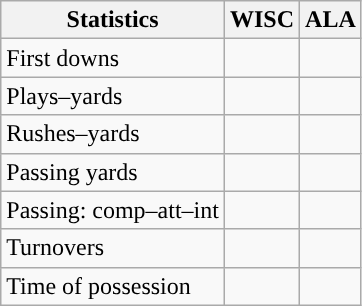<table class="wikitable" style="float:left">
<tr>
<th>Statistics</th>
<th>WISC</th>
<th>ALA</th>
</tr>
<tr>
<td>First downs</td>
<td></td>
<td></td>
</tr>
<tr>
<td>Plays–yards</td>
<td></td>
<td></td>
</tr>
<tr>
<td>Rushes–yards</td>
<td></td>
<td></td>
</tr>
<tr>
<td>Passing yards</td>
<td></td>
<td></td>
</tr>
<tr>
<td>Passing: comp–att–int</td>
<td></td>
<td></td>
</tr>
<tr>
<td>Turnovers</td>
<td></td>
<td></td>
</tr>
<tr>
<td>Time of possession</td>
<td></td>
<td></td>
</tr>
</table>
